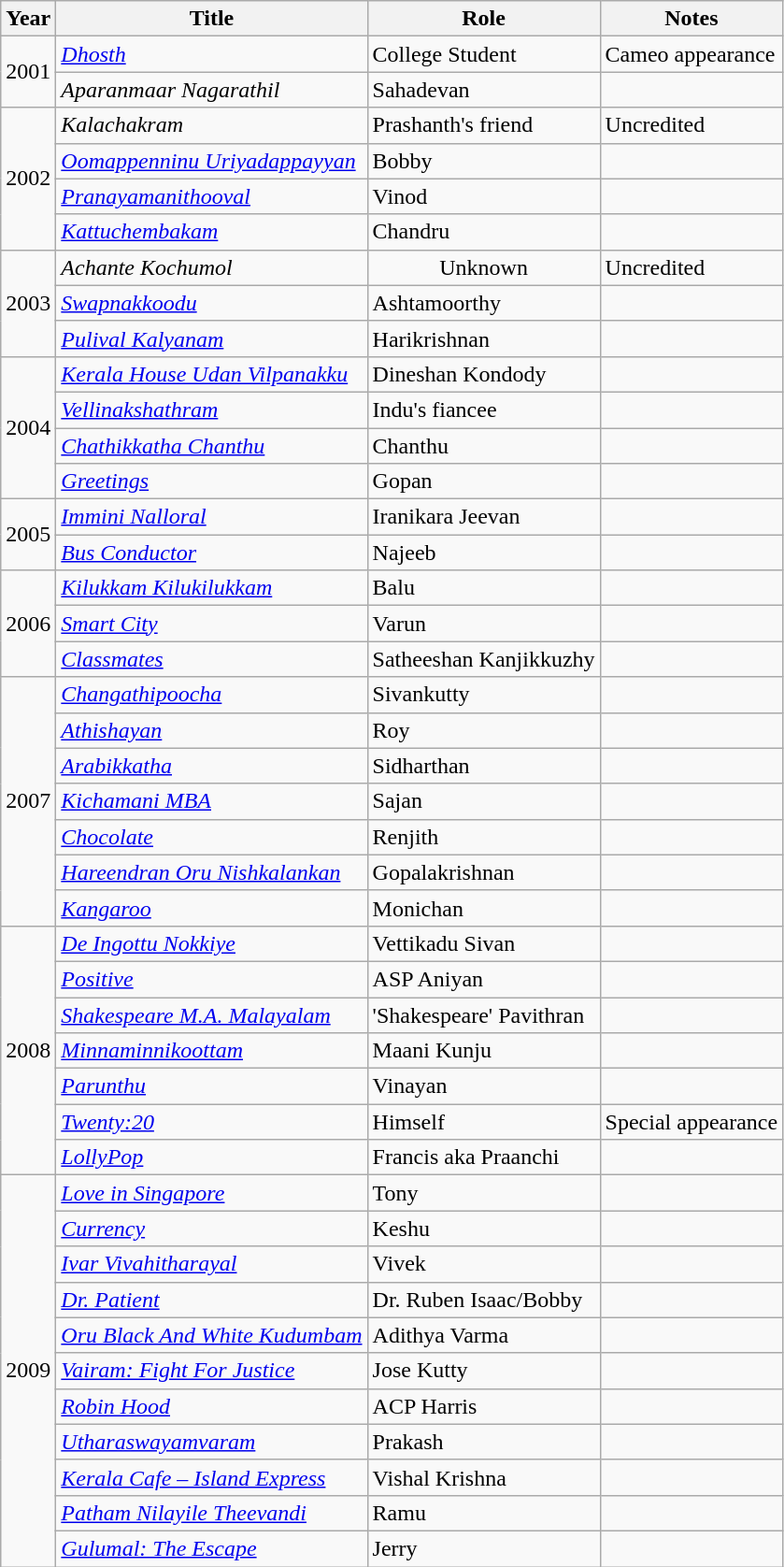<table class="wikitable sortable">
<tr>
<th scope="col">Year</th>
<th scope="col">Title</th>
<th scope="col">Role</th>
<th scope="col" class="unsortable">Notes</th>
</tr>
<tr>
<td rowspan="2">2001</td>
<td><em><a href='#'>Dhosth</a></em></td>
<td>College Student</td>
<td>Cameo appearance</td>
</tr>
<tr>
<td><em>Aparanmaar Nagarathil</em></td>
<td>Sahadevan</td>
<td></td>
</tr>
<tr>
<td rowspan="4">2002</td>
<td><em>Kalachakram</em></td>
<td>Prashanth's friend</td>
<td>Uncredited</td>
</tr>
<tr>
<td><em><a href='#'>Oomappenninu Uriyadappayyan</a></em></td>
<td>Bobby</td>
<td></td>
</tr>
<tr>
<td><em><a href='#'>Pranayamanithooval</a></em></td>
<td>Vinod</td>
<td></td>
</tr>
<tr>
<td><em><a href='#'>Kattuchembakam</a></em></td>
<td>Chandru</td>
<td></td>
</tr>
<tr>
<td rowspan="3">2003</td>
<td><em>Achante Kochumol</em></td>
<td style="text-align: center;">Unknown</td>
<td>Uncredited</td>
</tr>
<tr>
<td><em><a href='#'>Swapnakkoodu</a></em></td>
<td>Ashtamoorthy</td>
<td></td>
</tr>
<tr>
<td><em><a href='#'>Pulival Kalyanam</a></em></td>
<td>Harikrishnan</td>
<td></td>
</tr>
<tr>
<td rowspan="4">2004</td>
<td><em><a href='#'>Kerala House Udan Vilpanakku</a></em></td>
<td>Dineshan Kondody</td>
<td></td>
</tr>
<tr>
<td><em><a href='#'>Vellinakshathram</a></em></td>
<td>Indu's fiancee</td>
<td></td>
</tr>
<tr>
<td><em><a href='#'>Chathikkatha Chanthu</a></em></td>
<td>Chanthu</td>
<td></td>
</tr>
<tr>
<td><em><a href='#'>Greetings</a></em></td>
<td>Gopan</td>
<td></td>
</tr>
<tr>
<td rowspan="2">2005</td>
<td><em><a href='#'>Immini Nalloral</a></em></td>
<td>Iranikara Jeevan</td>
<td></td>
</tr>
<tr>
<td><em><a href='#'>Bus Conductor</a></em></td>
<td>Najeeb</td>
<td></td>
</tr>
<tr>
<td rowspan="3">2006</td>
<td><em><a href='#'>Kilukkam Kilukilukkam</a></em></td>
<td>Balu</td>
<td></td>
</tr>
<tr>
<td><em><a href='#'>Smart City</a></em></td>
<td>Varun</td>
<td></td>
</tr>
<tr>
<td><em><a href='#'>Classmates</a></em></td>
<td>Satheeshan Kanjikkuzhy</td>
<td></td>
</tr>
<tr>
<td rowspan="7">2007</td>
<td><em><a href='#'>Changathipoocha</a></em></td>
<td>Sivankutty</td>
<td></td>
</tr>
<tr>
<td><em><a href='#'>Athishayan</a></em></td>
<td>Roy</td>
<td></td>
</tr>
<tr>
<td><em><a href='#'>Arabikkatha</a></em></td>
<td>Sidharthan</td>
<td></td>
</tr>
<tr>
<td><em><a href='#'>Kichamani MBA</a></em></td>
<td>Sajan</td>
<td></td>
</tr>
<tr>
<td><em><a href='#'>Chocolate</a></em></td>
<td>Renjith</td>
<td></td>
</tr>
<tr>
<td><em><a href='#'>Hareendran Oru Nishkalankan</a></em></td>
<td>Gopalakrishnan</td>
<td></td>
</tr>
<tr>
<td><em><a href='#'>Kangaroo</a></em></td>
<td>Monichan</td>
<td></td>
</tr>
<tr>
<td rowspan="7">2008</td>
<td><em><a href='#'>De Ingottu Nokkiye</a></em></td>
<td>Vettikadu Sivan</td>
<td></td>
</tr>
<tr>
<td><em><a href='#'>Positive</a></em></td>
<td>ASP Aniyan</td>
<td></td>
</tr>
<tr>
<td><em><a href='#'>Shakespeare M.A. Malayalam</a></em></td>
<td>'Shakespeare' Pavithran</td>
<td></td>
</tr>
<tr>
<td><em><a href='#'>Minnaminnikoottam</a></em></td>
<td>Maani Kunju</td>
<td></td>
</tr>
<tr>
<td><em><a href='#'>Parunthu</a></em></td>
<td>Vinayan</td>
<td></td>
</tr>
<tr>
<td><em><a href='#'>Twenty:20</a></em></td>
<td>Himself</td>
<td>Special appearance</td>
</tr>
<tr>
<td><em><a href='#'>LollyPop</a></em></td>
<td>Francis aka Praanchi</td>
<td></td>
</tr>
<tr>
<td rowspan="11">2009</td>
<td><em><a href='#'>Love in Singapore</a></em></td>
<td>Tony</td>
<td></td>
</tr>
<tr>
<td><em><a href='#'>Currency</a></em></td>
<td>Keshu</td>
<td></td>
</tr>
<tr>
<td><em><a href='#'>Ivar Vivahitharayal</a></em></td>
<td>Vivek</td>
<td></td>
</tr>
<tr>
<td><em><a href='#'>Dr. Patient</a></em></td>
<td>Dr. Ruben Isaac/Bobby</td>
<td></td>
</tr>
<tr>
<td><em><a href='#'>Oru Black And White Kudumbam</a></em></td>
<td>Adithya Varma</td>
<td></td>
</tr>
<tr>
<td><em><a href='#'>Vairam: Fight For Justice</a></em></td>
<td>Jose Kutty</td>
<td></td>
</tr>
<tr>
<td><em><a href='#'>Robin Hood</a></em></td>
<td>ACP Harris</td>
<td></td>
</tr>
<tr>
<td><em><a href='#'>Utharaswayamvaram</a></em></td>
<td>Prakash</td>
<td></td>
</tr>
<tr>
<td><em><a href='#'>Kerala Cafe – Island Express</a></em></td>
<td>Vishal Krishna</td>
<td></td>
</tr>
<tr>
<td><em><a href='#'>Patham Nilayile Theevandi</a></em></td>
<td>Ramu</td>
<td></td>
</tr>
<tr>
<td><em><a href='#'>Gulumal: The Escape</a></em></td>
<td>Jerry</td>
<td></td>
</tr>
</table>
